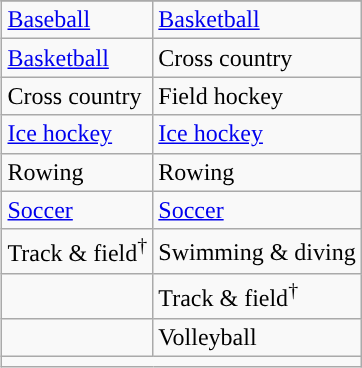<table class="wikitable" style="float:right; clear:right; margin:0 0 1em 1em;">
<tr>
</tr>
<tr>
<td><a href='#'>Baseball</a></td>
<td><a href='#'>Basketball</a></td>
</tr>
<tr>
<td><a href='#'>Basketball</a></td>
<td>Cross country</td>
</tr>
<tr>
<td>Cross country</td>
<td>Field hockey</td>
</tr>
<tr>
<td><a href='#'>Ice hockey</a></td>
<td><a href='#'>Ice hockey</a></td>
</tr>
<tr>
<td>Rowing</td>
<td>Rowing</td>
</tr>
<tr>
<td><a href='#'>Soccer</a></td>
<td><a href='#'>Soccer</a></td>
</tr>
<tr>
<td>Track & field<sup>†</sup></td>
<td>Swimming & diving</td>
</tr>
<tr>
<td></td>
<td>Track & field<sup>†</sup></td>
</tr>
<tr>
<td></td>
<td>Volleyball</td>
</tr>
<tr>
<td colspan="2"></td>
</tr>
</table>
